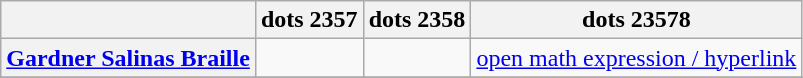<table class="wikitable">
<tr>
<th></th>
<th>dots 2357</th>
<th>dots 2358</th>
<th>dots 23578</th>
</tr>
<tr>
<th align=left><a href='#'>Gardner Salinas Braille</a></th>
<td></td>
<td></td>
<td><a href='#'>open math expression / hyperlink</a></td>
</tr>
<tr>
</tr>
<tr>
</tr>
</table>
